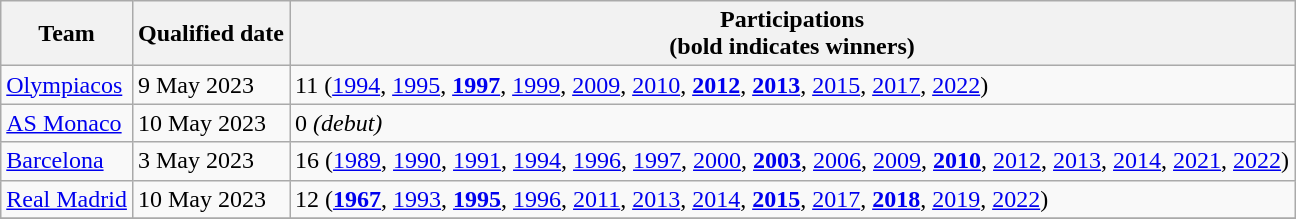<table class="wikitable">
<tr>
<th>Team</th>
<th>Qualified date</th>
<th>Participations <br>(bold indicates winners)</th>
</tr>
<tr>
<td> <a href='#'>Olympiacos</a></td>
<td>9 May 2023</td>
<td>11 (<a href='#'>1994</a>, <a href='#'>1995</a>, <strong><a href='#'>1997</a></strong>, <a href='#'>1999</a>, <a href='#'>2009</a>, <a href='#'>2010</a>, <strong><a href='#'>2012</a></strong>, <strong><a href='#'>2013</a></strong>, <a href='#'>2015</a>, <a href='#'>2017</a>, <a href='#'>2022</a>)</td>
</tr>
<tr>
<td> <a href='#'>AS Monaco</a></td>
<td>10 May 2023</td>
<td>0 <em>(debut)</em></td>
</tr>
<tr>
<td> <a href='#'>Barcelona</a></td>
<td>3 May 2023</td>
<td>16 (<a href='#'>1989</a>, <a href='#'>1990</a>, <a href='#'>1991</a>, <a href='#'>1994</a>, <a href='#'>1996</a>, <a href='#'>1997</a>, <a href='#'>2000</a>, <strong><a href='#'>2003</a></strong>, <a href='#'>2006</a>, <a href='#'>2009</a>, <strong><a href='#'>2010</a></strong>, <a href='#'>2012</a>, <a href='#'>2013</a>, <a href='#'>2014</a>, <a href='#'>2021</a>, <a href='#'>2022</a>)</td>
</tr>
<tr>
<td> <a href='#'>Real Madrid</a></td>
<td>10 May 2023</td>
<td>12 (<strong><a href='#'>1967</a></strong>, <a href='#'>1993</a>, <strong><a href='#'>1995</a></strong>, <a href='#'>1996</a>, <a href='#'>2011</a>, <a href='#'>2013</a>, <a href='#'>2014</a>, <strong><a href='#'>2015</a></strong>, <a href='#'>2017</a>, <strong><a href='#'>2018</a></strong>, <a href='#'>2019</a>, <a href='#'>2022</a>)</td>
</tr>
<tr>
</tr>
</table>
